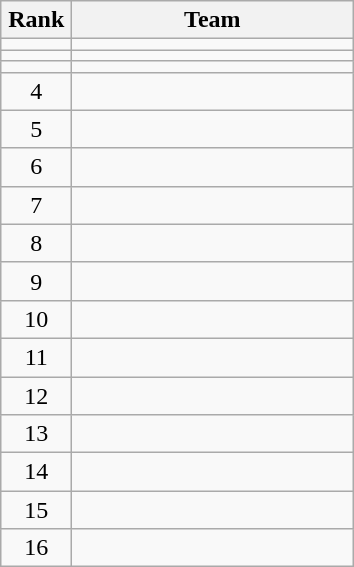<table class="wikitable" style="text-align: center;">
<tr>
<th width=40>Rank</th>
<th width=180>Team</th>
</tr>
<tr>
<td></td>
<td align=left></td>
</tr>
<tr>
<td></td>
<td align=left></td>
</tr>
<tr>
<td></td>
<td align=left></td>
</tr>
<tr>
<td>4</td>
<td align=left></td>
</tr>
<tr>
<td>5</td>
<td align=left></td>
</tr>
<tr>
<td>6</td>
<td align=left></td>
</tr>
<tr>
<td>7</td>
<td align=left></td>
</tr>
<tr>
<td>8</td>
<td align=left></td>
</tr>
<tr>
<td>9</td>
<td align=left></td>
</tr>
<tr>
<td>10</td>
<td align=left></td>
</tr>
<tr>
<td>11</td>
<td align=left></td>
</tr>
<tr>
<td>12</td>
<td align=left></td>
</tr>
<tr>
<td>13</td>
<td align=left></td>
</tr>
<tr>
<td>14</td>
<td align=left></td>
</tr>
<tr>
<td>15</td>
<td align=left></td>
</tr>
<tr>
<td>16</td>
<td align=left></td>
</tr>
</table>
